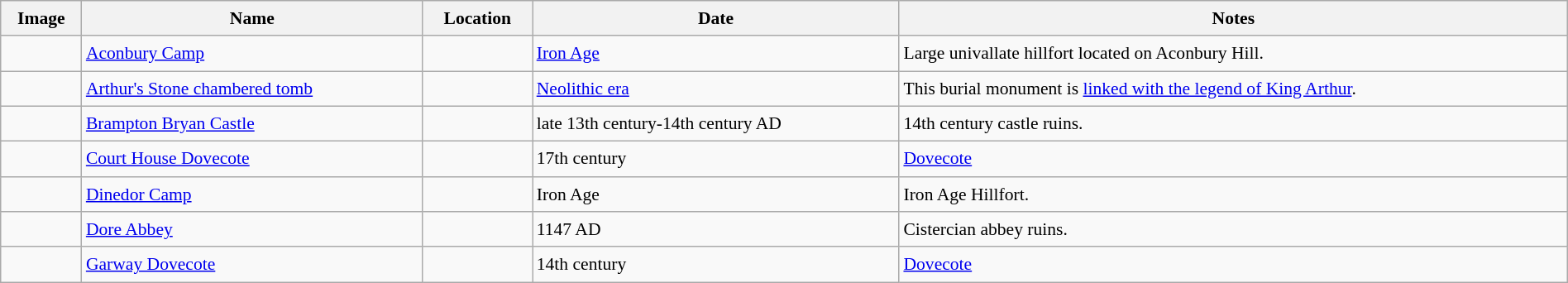<table class="wikitable sortable" style="font-size: 90%;width:100%;border:0px;text-align:left;line-height:150%;">
<tr>
<th class="unsortable">Image</th>
<th>Name</th>
<th>Location</th>
<th>Date</th>
<th class="unsortable">Notes</th>
</tr>
<tr>
<td></td>
<td><a href='#'>Aconbury Camp</a></td>
<td></td>
<td><a href='#'>Iron Age</a></td>
<td>Large univallate hillfort located on Aconbury Hill.</td>
</tr>
<tr>
<td></td>
<td><a href='#'>Arthur's Stone chambered tomb</a></td>
<td></td>
<td><a href='#'>Neolithic era</a></td>
<td>This burial monument is <a href='#'>linked with the legend of King Arthur</a>.</td>
</tr>
<tr>
<td></td>
<td><a href='#'>Brampton Bryan Castle</a></td>
<td></td>
<td>late 13th century-14th century AD</td>
<td>14th century castle ruins.</td>
</tr>
<tr>
<td></td>
<td><a href='#'>Court House Dovecote</a></td>
<td></td>
<td>17th century</td>
<td><a href='#'>Dovecote</a></td>
</tr>
<tr>
<td></td>
<td><a href='#'>Dinedor Camp</a></td>
<td></td>
<td>Iron Age</td>
<td>Iron Age Hillfort.</td>
</tr>
<tr>
<td></td>
<td><a href='#'>Dore Abbey</a></td>
<td></td>
<td>1147 AD</td>
<td>Cistercian abbey ruins.</td>
</tr>
<tr>
<td></td>
<td><a href='#'>Garway Dovecote</a></td>
<td></td>
<td>14th century</td>
<td><a href='#'>Dovecote</a></td>
</tr>
<tr>
</tr>
</table>
